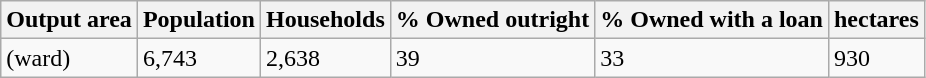<table class="wikitable">
<tr>
<th>Output area</th>
<th>Population</th>
<th>Households</th>
<th>% Owned outright</th>
<th>% Owned with a loan</th>
<th>hectares</th>
</tr>
<tr>
<td>(ward)</td>
<td>6,743</td>
<td>2,638</td>
<td>39</td>
<td>33</td>
<td>930</td>
</tr>
</table>
